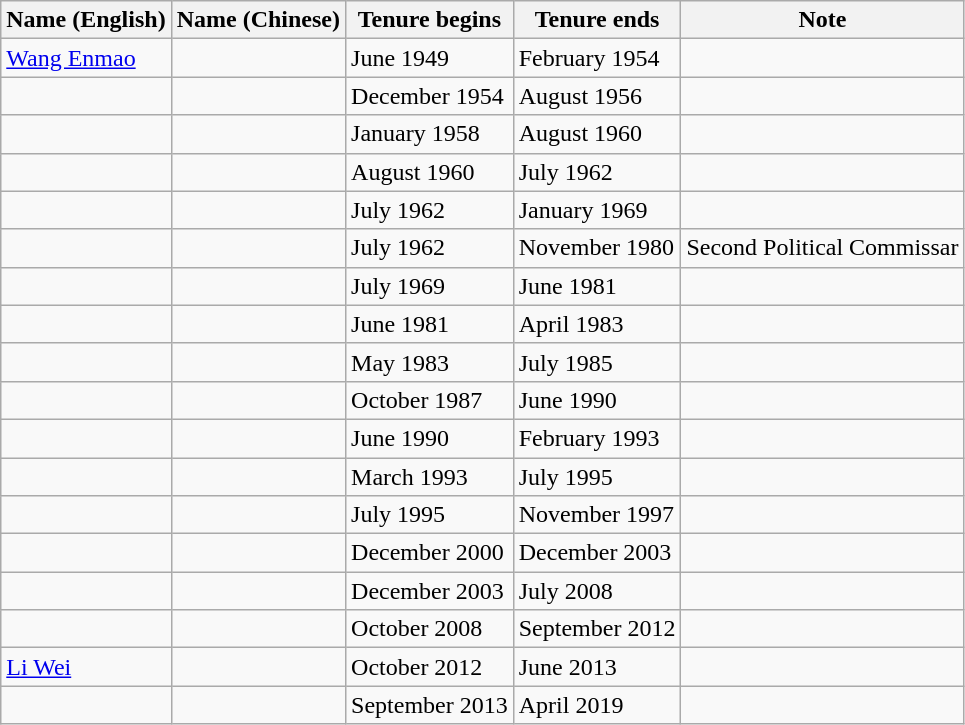<table class="wikitable">
<tr>
<th>Name (English)</th>
<th>Name (Chinese)</th>
<th>Tenure begins</th>
<th>Tenure ends</th>
<th>Note</th>
</tr>
<tr>
<td><a href='#'>Wang Enmao</a></td>
<td></td>
<td>June 1949</td>
<td>February 1954</td>
<td></td>
</tr>
<tr>
<td></td>
<td></td>
<td>December 1954</td>
<td>August 1956</td>
<td></td>
</tr>
<tr>
<td></td>
<td></td>
<td>January 1958</td>
<td>August 1960</td>
<td></td>
</tr>
<tr>
<td></td>
<td></td>
<td>August 1960</td>
<td>July 1962</td>
<td></td>
</tr>
<tr>
<td></td>
<td></td>
<td>July 1962</td>
<td>January 1969</td>
<td></td>
</tr>
<tr>
<td></td>
<td></td>
<td>July 1962</td>
<td>November 1980</td>
<td>Second Political Commissar</td>
</tr>
<tr>
<td></td>
<td></td>
<td>July 1969</td>
<td>June 1981</td>
<td></td>
</tr>
<tr>
<td></td>
<td></td>
<td>June 1981</td>
<td>April 1983</td>
<td></td>
</tr>
<tr>
<td></td>
<td></td>
<td>May 1983</td>
<td>July 1985</td>
<td></td>
</tr>
<tr>
<td></td>
<td></td>
<td>October 1987</td>
<td>June 1990</td>
<td></td>
</tr>
<tr>
<td></td>
<td></td>
<td>June 1990</td>
<td>February 1993</td>
<td></td>
</tr>
<tr>
<td></td>
<td></td>
<td>March 1993</td>
<td>July 1995</td>
<td></td>
</tr>
<tr>
<td></td>
<td></td>
<td>July 1995</td>
<td>November 1997</td>
<td></td>
</tr>
<tr>
<td></td>
<td></td>
<td>December 2000</td>
<td>December 2003</td>
<td></td>
</tr>
<tr>
<td></td>
<td></td>
<td>December 2003</td>
<td>July 2008</td>
<td></td>
</tr>
<tr>
<td></td>
<td></td>
<td>October 2008</td>
<td>September 2012</td>
<td></td>
</tr>
<tr>
<td><a href='#'>Li Wei</a></td>
<td></td>
<td>October 2012</td>
<td>June 2013</td>
<td></td>
</tr>
<tr>
<td></td>
<td></td>
<td>September 2013</td>
<td>April 2019</td>
<td></td>
</tr>
</table>
